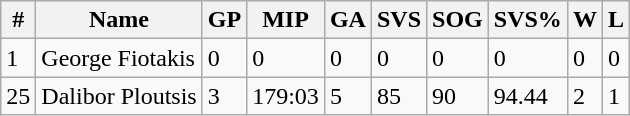<table class="wikitable">
<tr>
<th>#</th>
<th>Name</th>
<th>GP</th>
<th>MIP</th>
<th>GA</th>
<th>SVS</th>
<th>SOG</th>
<th>SVS%</th>
<th>W</th>
<th>L</th>
</tr>
<tr>
<td>1</td>
<td>George Fiotakis</td>
<td>0</td>
<td>0</td>
<td>0</td>
<td>0</td>
<td>0</td>
<td>0</td>
<td>0</td>
<td>0</td>
</tr>
<tr>
<td>25</td>
<td>Dalibor Ploutsis</td>
<td>3</td>
<td>179:03</td>
<td>5</td>
<td>85</td>
<td>90</td>
<td>94.44</td>
<td>2</td>
<td>1</td>
</tr>
</table>
